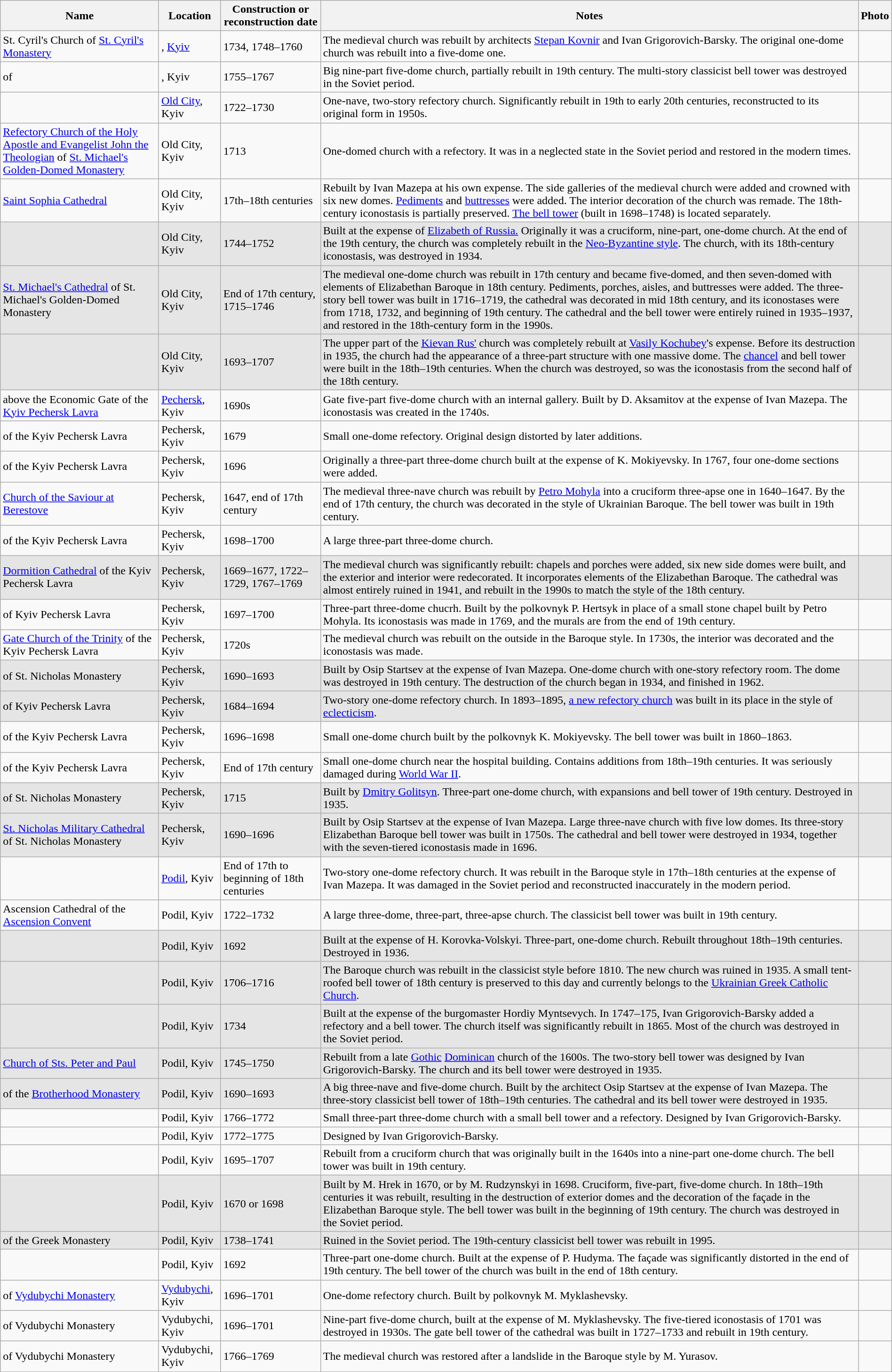<table class="wikitable sortable" width="100%">
<tr>
<th>Name</th>
<th>Location</th>
<th>Construction or reconstruction date</th>
<th>Notes</th>
<th>Photo</th>
</tr>
<tr>
<td>St. Cyril's Church of <a href='#'>St. Cyril's Monastery</a></td>
<td>, <a href='#'>Kyiv</a></td>
<td>1734, 1748–1760</td>
<td>The medieval church was rebuilt by architects <a href='#'>Stepan Kovnir</a> and Ivan Grigorovich-Barsky. The original one-dome church was rebuilt into a five-dome one.</td>
<td></td>
</tr>
<tr>
<td> of </td>
<td>, Kyiv</td>
<td>1755–1767</td>
<td>Big nine-part five-dome church, partially rebuilt in 19th century. The multi-story classicist bell tower was destroyed in the Soviet period.</td>
<td></td>
</tr>
<tr>
<td></td>
<td><a href='#'>Old City</a>, Kyiv</td>
<td>1722–1730</td>
<td>One-nave, two-story refectory church. Significantly rebuilt in 19th to early 20th centuries, reconstructed to its original form in 1950s.</td>
<td></td>
</tr>
<tr>
<td><a href='#'>Refectory Church of the Holy Apostle and Evangelist John the Theologian</a> of <a href='#'>St. Michael's Golden-Domed Monastery</a></td>
<td>Old City, Kyiv</td>
<td>1713</td>
<td>One-domed church with a refectory. It was in a neglected state in the Soviet period and restored in the modern times.</td>
<td></td>
</tr>
<tr>
<td><a href='#'>Saint Sophia Cathedral</a></td>
<td>Old City, Kyiv</td>
<td>17th–18th centuries</td>
<td>Rebuilt by Ivan Mazepa at his own expense. The side galleries of the medieval church were added and crowned with six new domes. <a href='#'>Pediments</a> and <a href='#'>buttresses</a> were added. The interior decoration of the church was remade. The 18th-century iconostasis is partially preserved. <a href='#'>The bell tower</a> (built in 1698–1748) is located separately.</td>
<td></td>
</tr>
<tr bgcolor="#e5e5e5">
<td></td>
<td>Old City, Kyiv</td>
<td>1744–1752</td>
<td>Built at the expense of <a href='#'>Elizabeth of Russia.</a> Originally it was a cruciform, nine-part, one-dome church. At the end of the 19th century, the church was completely rebuilt in the <a href='#'>Neo-Byzantine style</a>. The church, with its 18th-century iconostasis, was destroyed in 1934.</td>
<td></td>
</tr>
<tr bgcolor="#e5e5e5">
<td><a href='#'>St. Michael's Cathedral</a> of St. Michael's Golden-Domed Monastery</td>
<td>Old City, Kyiv</td>
<td>End of 17th century, 1715–1746</td>
<td>The medieval one-dome church was rebuilt in 17th century and became five-domed, and then seven-domed with elements of Elizabethan Baroque in 18th century. Pediments, porches, aisles, and buttresses were added. The three-story bell tower was built in 1716–1719, the cathedral was decorated in mid 18th century, and its iconostases were from 1718, 1732, and beginning of 19th century. The cathedral and the bell tower were entirely ruined in 1935–1937, and restored in the 18th-century form in the 1990s.</td>
<td></td>
</tr>
<tr bgcolor="#e5e5e5">
<td></td>
<td>Old City, Kyiv</td>
<td>1693–1707</td>
<td>The upper part of the <a href='#'>Kievan Rus'</a> church was completely rebuilt at <a href='#'>Vasily Kochubey</a>'s expense. Before its destruction in 1935, the church had the appearance of a three-part structure with one massive dome. The <a href='#'>chancel</a> and bell tower were built in the 18th–19th centuries. When the church was destroyed, so was the iconostasis from the second half of the 18th century.</td>
<td></td>
</tr>
<tr>
<td> above the Economic Gate of the <a href='#'>Kyiv Pechersk Lavra</a></td>
<td><a href='#'>Pechersk</a>, Kyiv</td>
<td>1690s</td>
<td>Gate five-part five-dome church with an internal gallery. Built by D. Aksamitov at the expense of Ivan Mazepa. The iconostasis was created in the 1740s.</td>
<td></td>
</tr>
<tr>
<td> of the Kyiv Pechersk Lavra</td>
<td>Pechersk, Kyiv</td>
<td>1679</td>
<td>Small one-dome refectory. Original design distorted by later additions.</td>
<td></td>
</tr>
<tr>
<td> of the Kyiv Pechersk Lavra</td>
<td>Pechersk, Kyiv</td>
<td>1696</td>
<td>Originally a three-part three-dome church built at the expense of K. Mokiyevsky. In 1767, four one-dome sections were added.</td>
<td></td>
</tr>
<tr>
<td><a href='#'>Church of the Saviour at Berestove</a></td>
<td>Pechersk, Kyiv</td>
<td>1647, end of 17th century</td>
<td>The medieval three-nave church was rebuilt by <a href='#'>Petro Mohyla</a> into a cruciform three-apse one in 1640–1647. By the end of 17th century, the church was decorated in the style of Ukrainian Baroque. The bell tower was built in 19th century.</td>
<td></td>
</tr>
<tr>
<td> of the Kyiv Pechersk Lavra</td>
<td>Pechersk, Kyiv</td>
<td>1698–1700</td>
<td>A large three-part three-dome church.</td>
<td></td>
</tr>
<tr bgcolor="#e5e5e5">
<td><a href='#'>Dormition Cathedral</a> of the Kyiv Pechersk Lavra</td>
<td>Pechersk, Kyiv</td>
<td>1669–1677, 1722–1729, 1767–1769</td>
<td>The medieval church was significantly rebuilt: chapels and porches were added, six new side domes were built, and the exterior and interior were redecorated. It incorporates elements of the Elizabethan Baroque. The cathedral was almost entirely ruined in 1941, and rebuilt in the 1990s to match the style of the 18th century.</td>
<td></td>
</tr>
<tr>
<td> of Kyiv Pechersk Lavra</td>
<td>Pechersk, Kyiv</td>
<td>1697–1700</td>
<td>Three-part three-dome chucrh. Built by the polkovnyk P. Hertsyk in place of a small stone chapel built by Petro Mohyla. Its iconostasis was made in 1769, and the murals are from the end of 19th century.</td>
<td></td>
</tr>
<tr>
<td><a href='#'>Gate Church of the Trinity</a> of the Kyiv Pechersk Lavra</td>
<td>Pechersk, Kyiv</td>
<td>1720s</td>
<td>The medieval church was rebuilt on the outside in the Baroque style. In 1730s, the interior was decorated and the iconostasis was made.</td>
<td></td>
</tr>
<tr bgcolor="#e5e5e5">
<td> of St. Nicholas Monastery</td>
<td>Pechersk, Kyiv</td>
<td>1690–1693</td>
<td>Built by Osip Startsev at the expense of Ivan Mazepa. One-dome church with one-story refectory room. The dome was destroyed in 19th century. The destruction of the church began in 1934, and finished in 1962.</td>
<td></td>
</tr>
<tr bgcolor="#e5e5e5">
<td> of Kyiv Pechersk Lavra</td>
<td>Pechersk, Kyiv</td>
<td>1684–1694</td>
<td>Two-story one-dome refectory church. In 1893–1895, <a href='#'>a new refectory church</a> was built in its place in the style of <a href='#'>eclecticism</a>.</td>
<td></td>
</tr>
<tr>
<td> of the Kyiv Pechersk Lavra</td>
<td>Pechersk, Kyiv</td>
<td>1696–1698</td>
<td>Small one-dome church built by the polkovnyk K. Mokiyevsky. The bell tower was built in 1860–1863.</td>
<td></td>
</tr>
<tr>
<td> of the Kyiv Pechersk Lavra</td>
<td>Pechersk, Kyiv</td>
<td>End of 17th century</td>
<td>Small one-dome church near the hospital building. Contains additions from 18th–19th centuries. It was seriously damaged during <a href='#'>World War II</a>.</td>
<td></td>
</tr>
<tr bgcolor="#e5e5e5">
<td> of St. Nicholas Monastery</td>
<td>Pechersk, Kyiv</td>
<td>1715</td>
<td>Built by <a href='#'>Dmitry Golitsyn</a>. Three-part one-dome church, with expansions and bell tower of 19th century. Destroyed in 1935.</td>
<td></td>
</tr>
<tr bgcolor="#e5e5e5">
<td><a href='#'>St. Nicholas Military Cathedral</a> of St. Nicholas Monastery</td>
<td>Pechersk, Kyiv</td>
<td>1690–1696</td>
<td>Built by Osip Startsev at the expense of Ivan Mazepa. Large three-nave church with five low domes. Its three-story Elizabethan Baroque bell tower was built in 1750s. The cathedral and bell tower were destroyed in 1934, together with the seven-tiered iconostasis made in 1696.</td>
<td></td>
</tr>
<tr>
<td></td>
<td><a href='#'>Podil</a>, Kyiv</td>
<td>End of 17th to beginning of 18th centuries</td>
<td>Two-story one-dome refectory church. It was rebuilt in the Baroque style in 17th–18th centuries at the expense of Ivan Mazepa. It was damaged in the Soviet period and reconstructed inaccurately in the modern period.</td>
<td></td>
</tr>
<tr>
<td>Ascension Cathedral of the <a href='#'>Ascension Convent</a></td>
<td>Podil, Kyiv</td>
<td>1722–1732</td>
<td>A large three-dome, three-part, three-apse church. The classicist bell tower was built in 19th century.</td>
<td></td>
</tr>
<tr bgcolor="#e5e5e5">
<td></td>
<td>Podil, Kyiv</td>
<td>1692</td>
<td>Built at the expense of H. Korovka-Volskyi. Three-part, one-dome church. Rebuilt throughout 18th–19th centuries. Destroyed in 1936.</td>
<td></td>
</tr>
<tr bgcolor="#e5e5e5">
<td></td>
<td>Podil, Kyiv</td>
<td>1706–1716</td>
<td>The Baroque church was rebuilt in the classicist style before 1810. The new church was ruined in 1935. A small tent-roofed bell tower of 18th century is preserved to this day and currently belongs to the <a href='#'>Ukrainian Greek Catholic Church</a>.</td>
<td></td>
</tr>
<tr bgcolor="#e5e5e5">
<td></td>
<td>Podil, Kyiv</td>
<td>1734</td>
<td>Built at the expense of the burgomaster Hordiy Myntsevych. In 1747–175, Ivan Grigorovich-Barsky added a refectory and a bell tower. The church itself was significantly rebuilt in 1865. Most of the church was destroyed in the Soviet period.</td>
<td></td>
</tr>
<tr bgcolor="#e5e5e5">
<td><a href='#'>Church of Sts. Peter and Paul</a></td>
<td>Podil, Kyiv</td>
<td>1745–1750</td>
<td>Rebuilt from a late <a href='#'>Gothic</a> <a href='#'>Dominican</a> church of the 1600s. The two-story bell tower was designed by Ivan Grigorovich-Barsky. The church and its bell tower were destroyed in 1935.</td>
<td></td>
</tr>
<tr bgcolor="#e5e5e5">
<td> of the <a href='#'>Brotherhood Monastery</a></td>
<td>Podil, Kyiv</td>
<td>1690–1693</td>
<td>A big three-nave and five-dome church. Built by the architect Osip Startsev at the expense of Ivan Mazepa. The three-story classicist bell tower of 18th–19th centuries. The cathedral and its bell tower were destroyed in 1935.</td>
<td></td>
</tr>
<tr>
<td></td>
<td>Podil, Kyiv</td>
<td>1766–1772</td>
<td>Small three-part three-dome church with a small bell tower and a refectory. Designed by Ivan Grigorovich-Barsky.</td>
<td></td>
</tr>
<tr>
<td></td>
<td>Podil, Kyiv</td>
<td>1772–1775</td>
<td>Designed by Ivan Grigorovich-Barsky.</td>
<td></td>
</tr>
<tr>
<td></td>
<td>Podil, Kyiv</td>
<td>1695–1707</td>
<td>Rebuilt from a cruciform church that was originally built in the 1640s into a nine-part one-dome church. The bell tower was built in 19th century.</td>
<td></td>
</tr>
<tr bgcolor="#e5e5e5">
<td></td>
<td>Podil, Kyiv</td>
<td>1670 or 1698</td>
<td>Built by M. Hrek in 1670, or by M. Rudzynskyi in 1698. Cruciform, five-part, five-dome church. In 18th–19th centuries it was rebuilt, resulting in the destruction of exterior domes and the decoration of the façade in the Elizabethan Baroque style. The bell tower was built in the beginning of 19th century. The church was destroyed in the Soviet period.</td>
<td></td>
</tr>
<tr bgcolor="#e5e5e5">
<td> of the Greek Monastery</td>
<td>Podil, Kyiv</td>
<td>1738–1741</td>
<td>Ruined in the Soviet period. The 19th-century classicist bell tower was rebuilt in 1995.</td>
<td></td>
</tr>
<tr>
<td></td>
<td>Podil, Kyiv</td>
<td>1692</td>
<td>Three-part one-dome church. Built at the expense of P. Hudyma. The façade was significantly distorted in the end of 19th century. The bell tower of the church was built in the end of 18th century.</td>
<td></td>
</tr>
<tr>
<td> of <a href='#'>Vydubychi Monastery</a></td>
<td><a href='#'>Vydubychi</a>, Kyiv</td>
<td>1696–1701</td>
<td>One-dome refectory church. Built by polkovnyk М. Myklashevsky.</td>
<td></td>
</tr>
<tr>
<td> of Vydubychi Monastery</td>
<td>Vydubychi, Kyiv</td>
<td>1696–1701</td>
<td>Nine-part five-dome church, built at the expense of М. Myklashevsky. The five-tiered iconostasis of 1701 was destroyed in 1930s. The gate bell tower of the cathedral was built in 1727–1733 and rebuilt in 19th century.</td>
<td></td>
</tr>
<tr>
<td> of Vydubychi Monastery</td>
<td>Vydubychi, Kyiv</td>
<td>1766–1769</td>
<td>The medieval church was restored after a landslide in the Baroque style by M. Yurasov.</td>
<td></td>
</tr>
<tr>
</tr>
</table>
